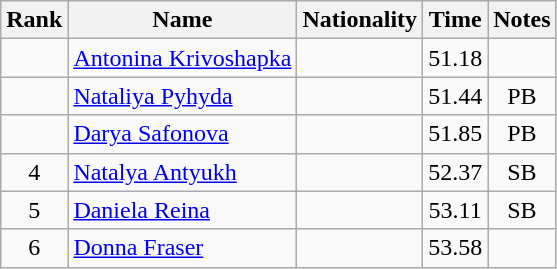<table class="wikitable sortable" style="text-align:center">
<tr>
<th>Rank</th>
<th>Name</th>
<th>Nationality</th>
<th>Time</th>
<th>Notes</th>
</tr>
<tr>
<td></td>
<td align="left"><a href='#'>Antonina Krivoshapka</a></td>
<td align=left></td>
<td>51.18</td>
<td></td>
</tr>
<tr>
<td></td>
<td align="left"><a href='#'>Nataliya Pyhyda</a></td>
<td align=left></td>
<td>51.44</td>
<td>PB</td>
</tr>
<tr>
<td></td>
<td align="left"><a href='#'>Darya Safonova</a></td>
<td align=left></td>
<td>51.85</td>
<td>PB</td>
</tr>
<tr>
<td>4</td>
<td align="left"><a href='#'>Natalya Antyukh</a></td>
<td align=left></td>
<td>52.37</td>
<td>SB</td>
</tr>
<tr>
<td>5</td>
<td align="left"><a href='#'>Daniela Reina</a></td>
<td align=left></td>
<td>53.11</td>
<td>SB</td>
</tr>
<tr>
<td>6</td>
<td align="left"><a href='#'>Donna Fraser</a></td>
<td align=left></td>
<td>53.58</td>
<td></td>
</tr>
</table>
